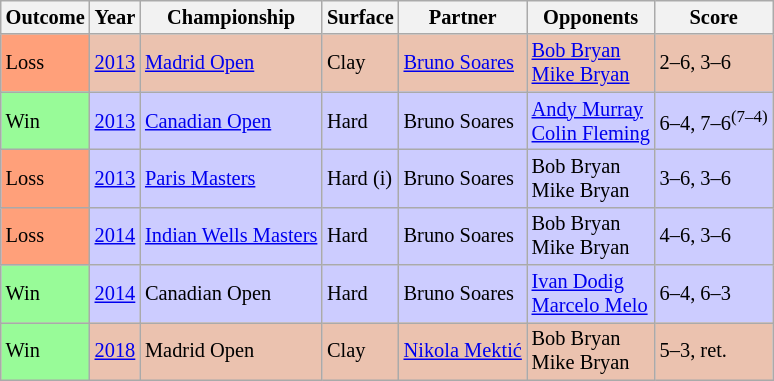<table class="sortable wikitable" style=font-size:85%>
<tr>
<th>Outcome</th>
<th>Year</th>
<th>Championship</th>
<th>Surface</th>
<th>Partner</th>
<th>Opponents</th>
<th class="unsortable">Score</th>
</tr>
<tr style="background:#ebc2af;">
<td style="background:#ffa07a;">Loss</td>
<td><a href='#'>2013</a></td>
<td><a href='#'>Madrid Open</a></td>
<td>Clay</td>
<td> <a href='#'>Bruno Soares</a></td>
<td> <a href='#'>Bob Bryan</a><br> <a href='#'>Mike Bryan</a></td>
<td>2–6, 3–6</td>
</tr>
<tr style="background:#ccf;">
<td style="background:#98fb98;">Win</td>
<td><a href='#'>2013</a></td>
<td><a href='#'>Canadian Open</a></td>
<td>Hard</td>
<td> Bruno Soares</td>
<td> <a href='#'>Andy Murray</a> <br> <a href='#'>Colin Fleming</a></td>
<td>6–4, 7–6<sup>(7–4)</sup></td>
</tr>
<tr style="background:#ccf;">
<td style="background:#ffa07a;">Loss</td>
<td><a href='#'>2013</a></td>
<td><a href='#'>Paris Masters</a></td>
<td>Hard (i)</td>
<td> Bruno Soares</td>
<td> Bob Bryan<br> Mike Bryan</td>
<td>3–6, 3–6</td>
</tr>
<tr style="background:#ccf;">
<td style="background:#ffa07a;">Loss</td>
<td><a href='#'>2014</a></td>
<td><a href='#'>Indian Wells Masters</a></td>
<td>Hard</td>
<td> Bruno Soares</td>
<td> Bob Bryan<br> Mike Bryan</td>
<td>4–6, 3–6</td>
</tr>
<tr style="background:#ccf;">
<td style="background:#98fb98;">Win</td>
<td><a href='#'>2014</a></td>
<td>Canadian Open</td>
<td>Hard</td>
<td> Bruno Soares</td>
<td> <a href='#'>Ivan Dodig</a><br> <a href='#'>Marcelo Melo</a></td>
<td>6–4, 6–3</td>
</tr>
<tr style="background:#ebc2af;">
<td style="background:#98fb98;">Win</td>
<td><a href='#'>2018</a></td>
<td>Madrid Open</td>
<td>Clay</td>
<td> <a href='#'>Nikola Mektić</a></td>
<td> Bob Bryan<br> Mike Bryan</td>
<td>5–3, ret.</td>
</tr>
</table>
